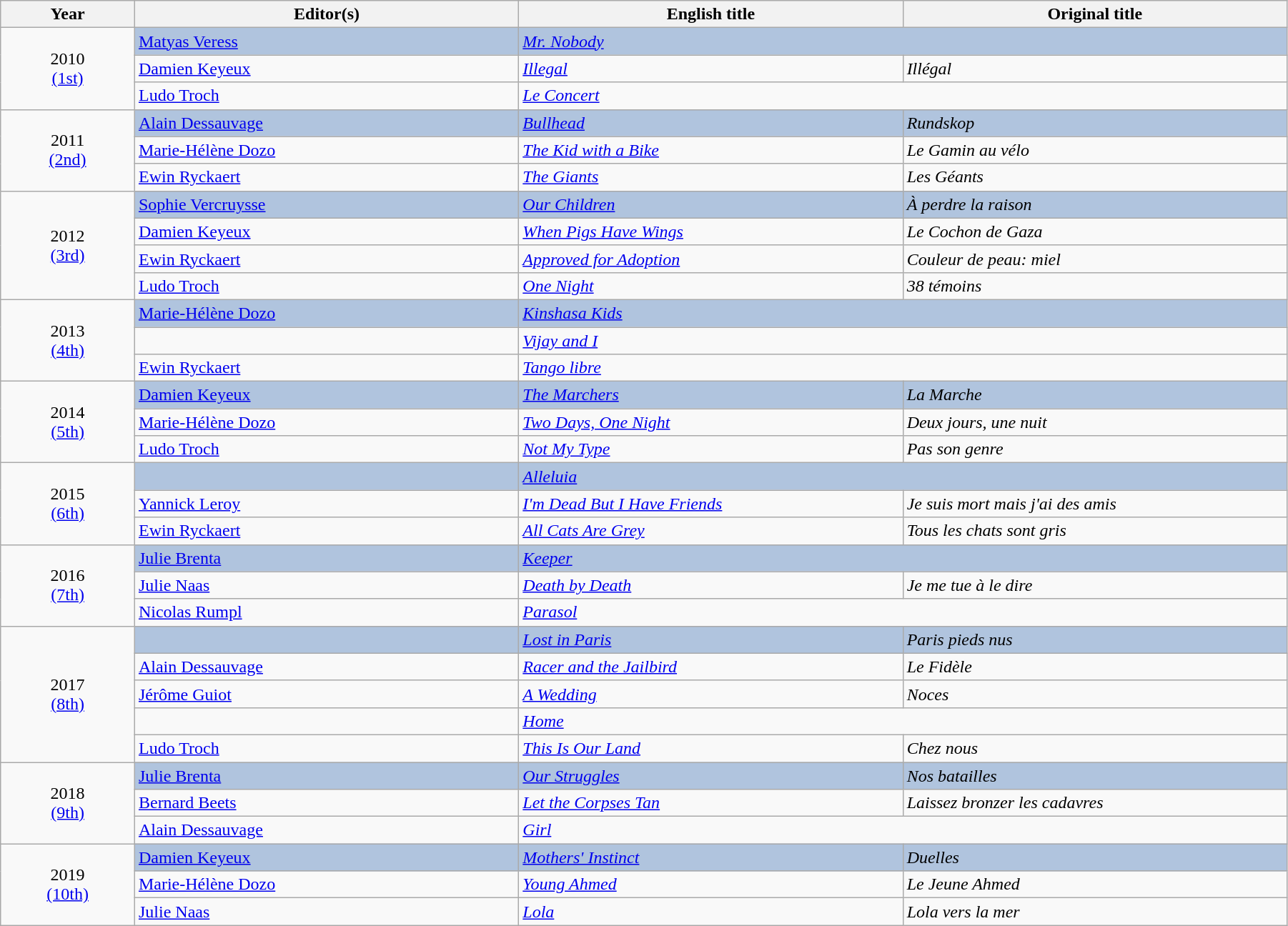<table class="wikitable" width="95%" cellpadding="5">
<tr>
<th width="100"><strong>Year</strong></th>
<th width="300"><strong>Editor(s)</strong></th>
<th width="300"><strong>English title</strong></th>
<th width="300"><strong>Original title</strong></th>
</tr>
<tr>
<td rowspan="3" style="text-align:center;">2010<br><a href='#'>(1st)</a></td>
<td style="background:#B0C4DE;"><a href='#'>Matyas Veress</a></td>
<td style="background:#B0C4DE;" colspan="2"><em><a href='#'>Mr. Nobody</a></em></td>
</tr>
<tr>
<td><a href='#'>Damien Keyeux</a></td>
<td><em><a href='#'>Illegal</a></em></td>
<td><em>Illégal</em></td>
</tr>
<tr>
<td><a href='#'>Ludo Troch</a></td>
<td colspan="2"><em><a href='#'>Le Concert</a></em></td>
</tr>
<tr>
<td rowspan="3" style="text-align:center;">2011<br><a href='#'>(2nd)</a></td>
<td style="background:#B0C4DE;"><a href='#'>Alain Dessauvage</a></td>
<td style="background:#B0C4DE;"><em><a href='#'>Bullhead</a></em></td>
<td style="background:#B0C4DE;"><em>Rundskop</em></td>
</tr>
<tr>
<td><a href='#'>Marie-Hélène Dozo</a></td>
<td><em><a href='#'>The Kid with a Bike</a></em></td>
<td><em>Le Gamin au vélo</em></td>
</tr>
<tr>
<td><a href='#'>Ewin Ryckaert</a></td>
<td><em><a href='#'>The Giants</a></em></td>
<td><em>Les Géants</em></td>
</tr>
<tr>
<td rowspan="4" style="text-align:center;">2012<br><a href='#'>(3rd)</a></td>
<td style="background:#B0C4DE;"><a href='#'>Sophie Vercruysse</a></td>
<td style="background:#B0C4DE;"><em><a href='#'>Our Children</a></em></td>
<td style="background:#B0C4DE;"><em>À perdre la raison</em></td>
</tr>
<tr>
<td><a href='#'>Damien Keyeux</a></td>
<td><em><a href='#'>When Pigs Have Wings</a></em></td>
<td><em>Le Cochon de Gaza</em></td>
</tr>
<tr>
<td><a href='#'>Ewin Ryckaert</a></td>
<td><em><a href='#'>Approved for Adoption</a></em></td>
<td><em>Couleur de peau: miel</em></td>
</tr>
<tr>
<td><a href='#'>Ludo Troch</a></td>
<td><em><a href='#'>One Night</a></em></td>
<td><em>38 témoins</em></td>
</tr>
<tr>
<td rowspan="3" style="text-align:center;">2013<br><a href='#'>(4th)</a></td>
<td style="background:#B0C4DE;"><a href='#'>Marie-Hélène Dozo</a></td>
<td style="background:#B0C4DE;" colspan="2"><em><a href='#'>Kinshasa Kids</a></em></td>
</tr>
<tr>
<td></td>
<td colspan="2"><em><a href='#'>Vijay and I</a></em></td>
</tr>
<tr>
<td><a href='#'>Ewin Ryckaert</a></td>
<td colspan="2"><em><a href='#'>Tango libre</a></em></td>
</tr>
<tr>
<td rowspan="3" style="text-align:center;">2014<br><a href='#'>(5th)</a></td>
<td style="background:#B0C4DE;"><a href='#'>Damien Keyeux</a></td>
<td style="background:#B0C4DE;"><em><a href='#'>The Marchers</a></em></td>
<td style="background:#B0C4DE;"><em>La Marche</em></td>
</tr>
<tr>
<td><a href='#'>Marie-Hélène Dozo</a></td>
<td><em><a href='#'>Two Days, One Night</a></em></td>
<td><em>Deux jours, une nuit</em></td>
</tr>
<tr>
<td><a href='#'>Ludo Troch</a></td>
<td><em><a href='#'>Not My Type</a></em></td>
<td><em>Pas son genre</em></td>
</tr>
<tr>
<td rowspan="3" style="text-align:center;">2015<br><a href='#'>(6th)</a></td>
<td style="background:#B0C4DE;"></td>
<td style="background:#B0C4DE;" colspan="2"><em><a href='#'>Alleluia</a></em></td>
</tr>
<tr>
<td><a href='#'>Yannick Leroy</a></td>
<td><em><a href='#'>I'm Dead But I Have Friends</a></em></td>
<td><em>Je suis mort mais j'ai des amis</em></td>
</tr>
<tr>
<td><a href='#'>Ewin Ryckaert</a></td>
<td><em><a href='#'>All Cats Are Grey</a></em></td>
<td><em>Tous les chats sont gris</em></td>
</tr>
<tr>
<td rowspan="3" style="text-align:center;">2016<br><a href='#'>(7th)</a></td>
<td style="background:#B0C4DE;"><a href='#'>Julie Brenta</a></td>
<td style="background:#B0C4DE;" colspan="2"><em><a href='#'>Keeper</a></em></td>
</tr>
<tr>
<td><a href='#'>Julie Naas</a></td>
<td><em><a href='#'>Death by Death</a></em></td>
<td><em>Je me tue à le dire</em></td>
</tr>
<tr>
<td><a href='#'>Nicolas Rumpl</a></td>
<td colspan="2"><em><a href='#'>Parasol</a></em></td>
</tr>
<tr>
<td rowspan="5" style="text-align:center;">2017<br><a href='#'>(8th)</a></td>
<td style="background:#B0C4DE;"></td>
<td style="background:#B0C4DE;"><em><a href='#'>Lost in Paris</a></em></td>
<td style="background:#B0C4DE;"><em>Paris pieds nus</em></td>
</tr>
<tr>
<td><a href='#'>Alain Dessauvage</a></td>
<td><em><a href='#'>Racer and the Jailbird</a></em></td>
<td><em>Le Fidèle</em></td>
</tr>
<tr>
<td><a href='#'>Jérôme Guiot</a></td>
<td><em><a href='#'>A Wedding</a></em></td>
<td><em>Noces</em></td>
</tr>
<tr>
<td></td>
<td colspan="2"><em><a href='#'>Home</a></em></td>
</tr>
<tr>
<td><a href='#'>Ludo Troch</a></td>
<td><em><a href='#'>This Is Our Land</a></em></td>
<td><em>Chez nous</em></td>
</tr>
<tr>
<td rowspan="3" style="text-align:center;">2018<br><a href='#'>(9th)</a></td>
<td style="background:#B0C4DE;"><a href='#'>Julie Brenta</a></td>
<td style="background:#B0C4DE;"><em><a href='#'>Our Struggles</a></em></td>
<td style="background:#B0C4DE;"><em>Nos batailles</em></td>
</tr>
<tr>
<td><a href='#'>Bernard Beets</a></td>
<td><em><a href='#'>Let the Corpses Tan</a></em></td>
<td><em>Laissez bronzer les cadavres</em></td>
</tr>
<tr>
<td><a href='#'>Alain Dessauvage</a></td>
<td colspan="2"><em><a href='#'>Girl</a></em></td>
</tr>
<tr>
<td rowspan="3" style="text-align:center;">2019<br><a href='#'>(10th)</a></td>
<td style="background:#B0C4DE;"><a href='#'>Damien Keyeux</a></td>
<td style="background:#B0C4DE;"><em><a href='#'>Mothers' Instinct</a></em></td>
<td style="background:#B0C4DE;"><em>Duelles</em></td>
</tr>
<tr>
<td><a href='#'>Marie-Hélène Dozo</a></td>
<td><em><a href='#'>Young Ahmed</a></em></td>
<td><em>Le Jeune Ahmed</em></td>
</tr>
<tr>
<td><a href='#'>Julie Naas</a></td>
<td><em><a href='#'>Lola</a></em></td>
<td><em>Lola vers la mer</em></td>
</tr>
</table>
